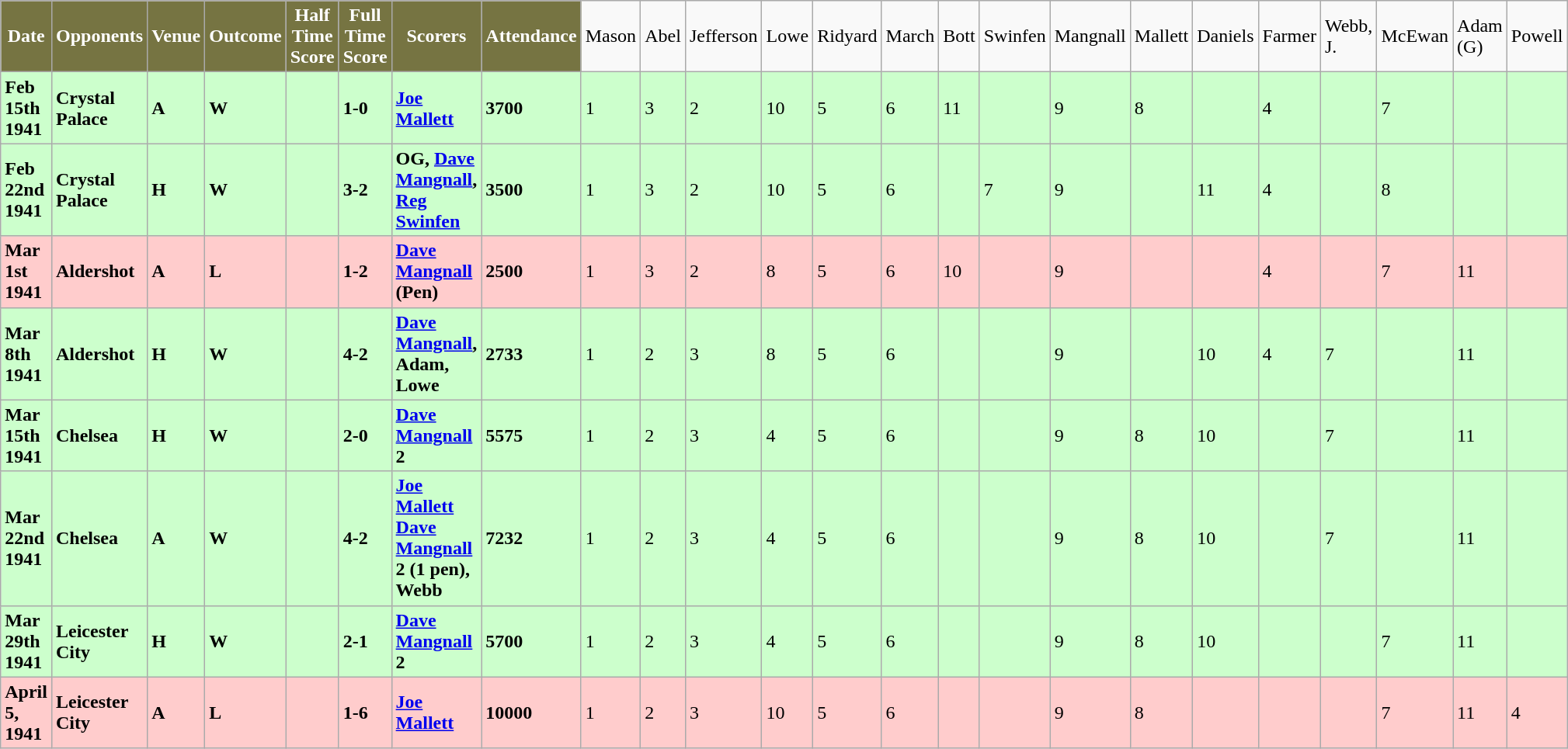<table class="wikitable">
<tr>
<th ! style="background:#767442; color:#FFFFFF; text-align:center;">Date</th>
<th ! style="background:#767442; color:#FFFFFF; text-align:center;">Opponents</th>
<th ! style="background:#767442; color:#FFFFFF; text-align:center;">Venue</th>
<th ! style="background:#767442; color:#FFFFFF; text-align:center;">Outcome</th>
<th ! style="background:#767442; color:#FFFFFF; text-align:center;">Half Time Score</th>
<th ! style="background:#767442; color:#FFFFFF; text-align:center;">Full Time Score</th>
<th ! style="background:#767442; color:#FFFFFF; text-align:center;">Scorers</th>
<th ! style="background:#767442; color:#FFFFFF; text-align:center;">Attendance</th>
<td>Mason</td>
<td>Abel</td>
<td>Jefferson</td>
<td>Lowe</td>
<td>Ridyard</td>
<td>March</td>
<td>Bott</td>
<td>Swinfen</td>
<td>Mangnall</td>
<td>Mallett</td>
<td>Daniels</td>
<td>Farmer</td>
<td>Webb, J.</td>
<td>McEwan</td>
<td>Adam (G)</td>
<td>Powell</td>
</tr>
<tr bgcolor="#CCFFCC">
<td><strong>Feb 15th 1941</strong></td>
<td><strong>Crystal Palace</strong></td>
<td><strong>A</strong></td>
<td><strong>W</strong></td>
<td></td>
<td><strong>1-0</strong></td>
<td><strong><a href='#'>Joe Mallett</a></strong></td>
<td><strong>3700</strong></td>
<td>1</td>
<td>3</td>
<td>2</td>
<td>10</td>
<td>5</td>
<td>6</td>
<td>11</td>
<td></td>
<td>9</td>
<td>8</td>
<td></td>
<td>4</td>
<td></td>
<td>7</td>
<td></td>
<td></td>
</tr>
<tr bgcolor="#CCFFCC">
<td><strong>Feb 22nd 1941</strong></td>
<td><strong>Crystal Palace</strong></td>
<td><strong>H</strong></td>
<td><strong>W</strong></td>
<td></td>
<td><strong>3-2</strong></td>
<td><strong>OG, <a href='#'>Dave Mangnall</a>, <a href='#'>Reg Swinfen</a></strong></td>
<td><strong>3500</strong></td>
<td>1</td>
<td>3</td>
<td>2</td>
<td>10</td>
<td>5</td>
<td>6</td>
<td></td>
<td>7</td>
<td>9</td>
<td></td>
<td>11</td>
<td>4</td>
<td></td>
<td>8</td>
<td></td>
<td></td>
</tr>
<tr bgcolor="#FFCCCC">
<td><strong>Mar 1st 1941</strong></td>
<td><strong>Aldershot</strong></td>
<td><strong>A</strong></td>
<td><strong>L</strong></td>
<td></td>
<td><strong>1-2</strong></td>
<td><strong><a href='#'>Dave Mangnall</a> (Pen)</strong></td>
<td><strong>2500</strong></td>
<td>1</td>
<td>3</td>
<td>2</td>
<td>8</td>
<td>5</td>
<td>6</td>
<td>10</td>
<td></td>
<td>9</td>
<td></td>
<td></td>
<td>4</td>
<td></td>
<td>7</td>
<td>11</td>
<td></td>
</tr>
<tr bgcolor="#CCFFCC">
<td><strong>Mar 8th 1941</strong></td>
<td><strong>Aldershot</strong></td>
<td><strong>H</strong></td>
<td><strong>W</strong></td>
<td></td>
<td><strong>4-2</strong></td>
<td><strong><a href='#'>Dave Mangnall</a>, Adam, Lowe</strong></td>
<td><strong>2733</strong></td>
<td>1</td>
<td>2</td>
<td>3</td>
<td>8</td>
<td>5</td>
<td>6</td>
<td></td>
<td></td>
<td>9</td>
<td></td>
<td>10</td>
<td>4</td>
<td>7</td>
<td></td>
<td>11</td>
<td></td>
</tr>
<tr bgcolor="#CCFFCC">
<td><strong>Mar 15th 1941</strong></td>
<td><strong>Chelsea</strong></td>
<td><strong>H</strong></td>
<td><strong>W</strong></td>
<td></td>
<td><strong>2-0</strong></td>
<td><strong><a href='#'>Dave Mangnall</a> 2</strong></td>
<td><strong>5575</strong></td>
<td>1</td>
<td>2</td>
<td>3</td>
<td>4</td>
<td>5</td>
<td>6</td>
<td></td>
<td></td>
<td>9</td>
<td>8</td>
<td>10</td>
<td></td>
<td>7</td>
<td></td>
<td>11</td>
<td></td>
</tr>
<tr bgcolor="#CCFFCC">
<td><strong>Mar 22nd 1941</strong></td>
<td><strong>Chelsea</strong></td>
<td><strong>A</strong></td>
<td><strong>W</strong></td>
<td></td>
<td><strong>4-2</strong></td>
<td><strong><a href='#'>Joe Mallett</a> <a href='#'>Dave Mangnall</a> 2 (1 pen), Webb</strong></td>
<td><strong>7232</strong></td>
<td>1</td>
<td>2</td>
<td>3</td>
<td>4</td>
<td>5</td>
<td>6</td>
<td></td>
<td></td>
<td>9</td>
<td>8</td>
<td>10</td>
<td></td>
<td>7</td>
<td></td>
<td>11</td>
<td></td>
</tr>
<tr bgcolor="#CCFFCC">
<td><strong>Mar 29th 1941</strong></td>
<td><strong>Leicester City</strong></td>
<td><strong>H</strong></td>
<td><strong>W</strong></td>
<td></td>
<td><strong>2-1</strong></td>
<td><strong><a href='#'>Dave Mangnall</a> 2</strong></td>
<td><strong>5700</strong></td>
<td>1</td>
<td>2</td>
<td>3</td>
<td>4</td>
<td>5</td>
<td>6</td>
<td></td>
<td></td>
<td>9</td>
<td>8</td>
<td>10</td>
<td></td>
<td></td>
<td>7</td>
<td>11</td>
<td></td>
</tr>
<tr bgcolor="#FFCCCC">
<td><strong>April 5, 1941</strong></td>
<td><strong>Leicester City</strong></td>
<td><strong>A</strong></td>
<td><strong>L</strong></td>
<td></td>
<td><strong>1-6</strong></td>
<td><strong><a href='#'>Joe Mallett</a></strong></td>
<td><strong>10000</strong></td>
<td>1</td>
<td>2</td>
<td>3</td>
<td>10</td>
<td>5</td>
<td>6</td>
<td></td>
<td></td>
<td>9</td>
<td>8</td>
<td></td>
<td></td>
<td></td>
<td>7</td>
<td>11</td>
<td>4</td>
</tr>
</table>
